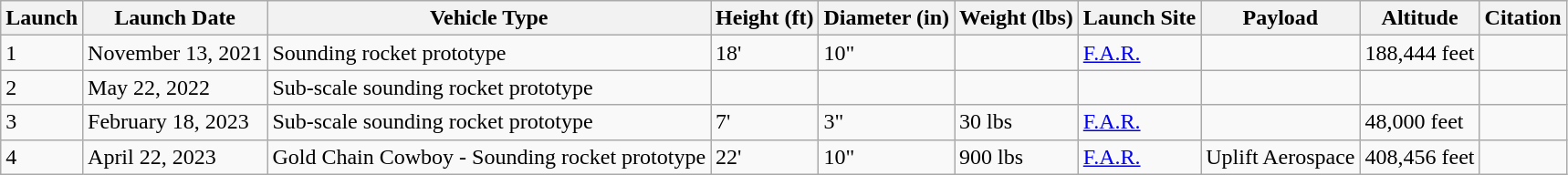<table class="wikitable">
<tr>
<th>Launch</th>
<th>Launch Date</th>
<th>Vehicle Type</th>
<th>Height (ft)</th>
<th>Diameter (in)</th>
<th>Weight (lbs)</th>
<th>Launch Site</th>
<th>Payload</th>
<th>Altitude</th>
<th>Citation</th>
</tr>
<tr>
<td>1</td>
<td>November 13, 2021</td>
<td>Sounding rocket prototype</td>
<td>18'</td>
<td>10"</td>
<td></td>
<td><a href='#'>F.A.R.</a></td>
<td></td>
<td>188,444 feet</td>
<td></td>
</tr>
<tr>
<td>2</td>
<td>May 22, 2022</td>
<td>Sub-scale sounding rocket prototype</td>
<td></td>
<td></td>
<td></td>
<td></td>
<td></td>
<td></td>
<td></td>
</tr>
<tr>
<td>3</td>
<td>February 18, 2023</td>
<td>Sub-scale sounding rocket prototype</td>
<td>7'</td>
<td>3"</td>
<td>30 lbs</td>
<td><a href='#'>F.A.R.</a></td>
<td></td>
<td>48,000 feet</td>
<td></td>
</tr>
<tr>
<td>4</td>
<td>April 22, 2023</td>
<td>Gold Chain Cowboy - Sounding rocket prototype</td>
<td>22'</td>
<td>10"</td>
<td>900 lbs</td>
<td><a href='#'>F.A.R.</a></td>
<td>Uplift Aerospace</td>
<td>408,456 feet</td>
<td></td>
</tr>
</table>
